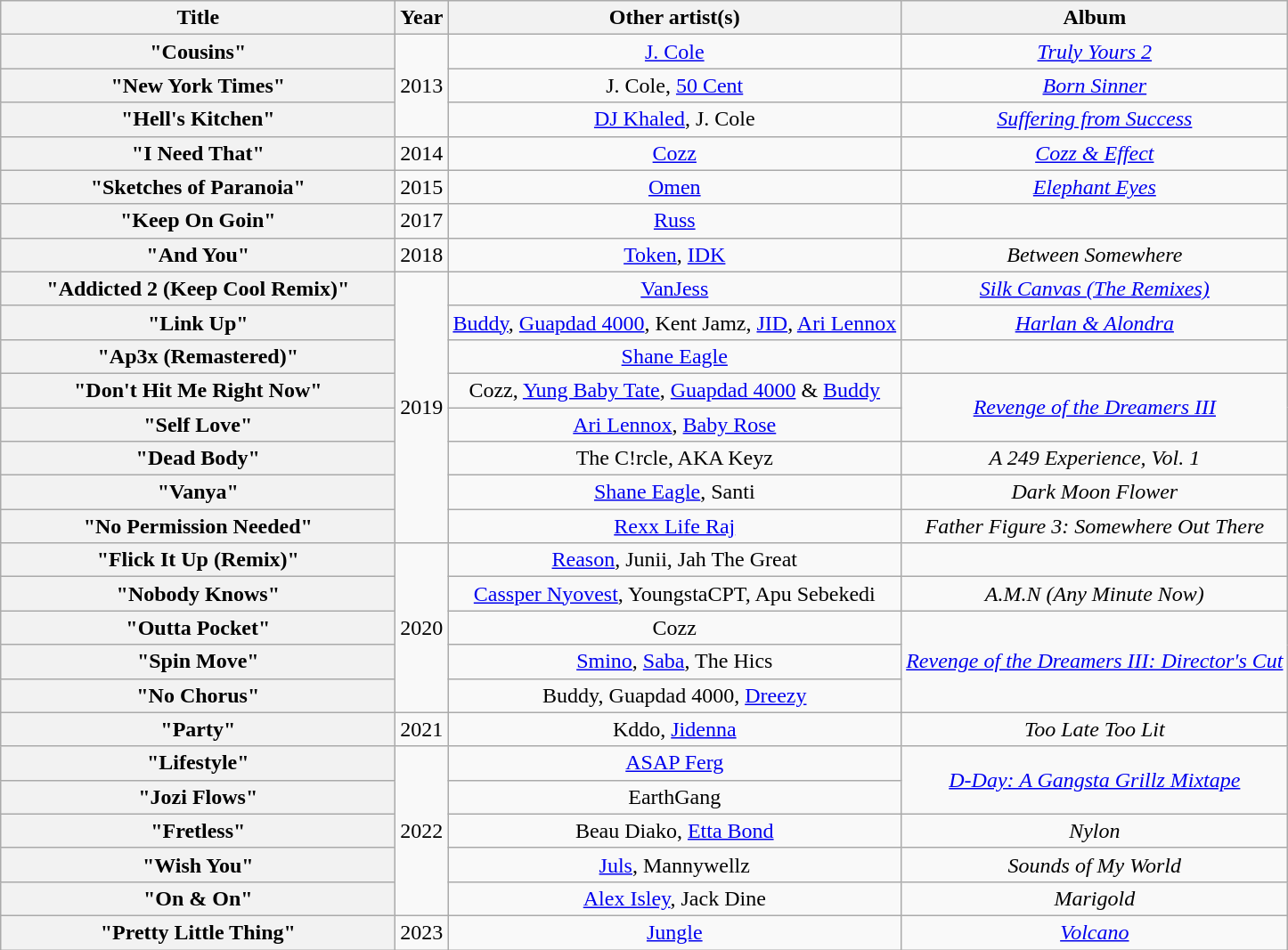<table class="wikitable plainrowheaders" style="text-align:center;">
<tr>
<th scope="col" style="width:18em;">Title</th>
<th scope="col">Year</th>
<th scope="col">Other artist(s)</th>
<th scope="col">Album</th>
</tr>
<tr>
<th scope="row">"Cousins"</th>
<td rowspan="3">2013</td>
<td><a href='#'>J. Cole</a></td>
<td><em><a href='#'>Truly Yours 2</a></em></td>
</tr>
<tr>
<th scope="row">"New York Times"</th>
<td>J. Cole, <a href='#'>50 Cent</a></td>
<td><em><a href='#'>Born Sinner</a></em></td>
</tr>
<tr>
<th scope="row">"Hell's Kitchen"</th>
<td><a href='#'>DJ Khaled</a>, J. Cole</td>
<td><em><a href='#'>Suffering from Success</a></em></td>
</tr>
<tr>
<th scope="row">"I Need That"</th>
<td>2014</td>
<td><a href='#'>Cozz</a></td>
<td><em><a href='#'>Cozz & Effect</a></em></td>
</tr>
<tr>
<th scope="row">"Sketches of Paranoia"</th>
<td>2015</td>
<td><a href='#'>Omen</a></td>
<td><em><a href='#'>Elephant Eyes</a></em></td>
</tr>
<tr>
<th scope="row">"Keep On Goin"</th>
<td>2017</td>
<td><a href='#'>Russ</a></td>
<td></td>
</tr>
<tr>
<th scope="row">"And You"</th>
<td>2018</td>
<td><a href='#'>Token</a>, <a href='#'>IDK</a></td>
<td><em>Between Somewhere</em></td>
</tr>
<tr>
<th scope="row">"Addicted 2 (Keep Cool Remix)"</th>
<td rowspan="8">2019</td>
<td><a href='#'>VanJess</a></td>
<td><em><a href='#'>Silk Canvas (The Remixes)</a></em></td>
</tr>
<tr>
<th scope="row">"Link Up"</th>
<td><a href='#'>Buddy</a>, <a href='#'>Guapdad 4000</a>, Kent Jamz, <a href='#'>JID</a>, <a href='#'>Ari Lennox</a></td>
<td><em><a href='#'>Harlan & Alondra</a></em></td>
</tr>
<tr>
<th scope="row">"Ap3x (Remastered)"</th>
<td><a href='#'>Shane Eagle</a></td>
<td></td>
</tr>
<tr>
<th scope="row">"Don't Hit Me Right Now"</th>
<td>Cozz, <a href='#'>Yung Baby Tate</a>, <a href='#'>Guapdad 4000</a> & <a href='#'>Buddy</a></td>
<td rowspan="2"><em><a href='#'>Revenge of the Dreamers III</a></em></td>
</tr>
<tr>
<th scope="row">"Self Love"</th>
<td><a href='#'>Ari Lennox</a>, <a href='#'>Baby Rose</a></td>
</tr>
<tr>
<th scope="row">"Dead Body"</th>
<td>The C!rcle, AKA Keyz</td>
<td><em>A 249 Experience, Vol. 1</em></td>
</tr>
<tr>
<th scope="row">"Vanya"</th>
<td><a href='#'>Shane Eagle</a>, Santi</td>
<td><em>Dark Moon Flower</em></td>
</tr>
<tr>
<th scope="row">"No Permission Needed"</th>
<td><a href='#'>Rexx Life Raj</a></td>
<td><em>Father Figure 3: Somewhere Out There</em></td>
</tr>
<tr>
<th scope="row">"Flick It Up (Remix)"</th>
<td rowspan="5">2020</td>
<td><a href='#'>Reason</a>, Junii, Jah The Great</td>
<td></td>
</tr>
<tr>
<th scope="row">"Nobody Knows"</th>
<td><a href='#'>Cassper Nyovest</a>, YoungstaCPT, Apu Sebekedi</td>
<td><em>A.M.N (Any Minute Now)</em></td>
</tr>
<tr>
<th scope="row">"Outta Pocket"</th>
<td>Cozz</td>
<td rowspan="3"><em><a href='#'>Revenge of the Dreamers III: Director's Cut</a></em></td>
</tr>
<tr>
<th scope="row">"Spin Move"</th>
<td><a href='#'>Smino</a>, <a href='#'>Saba</a>, The Hics</td>
</tr>
<tr>
<th scope="row">"No Chorus"</th>
<td>Buddy, Guapdad 4000, <a href='#'>Dreezy</a></td>
</tr>
<tr>
<th scope="row">"Party"</th>
<td>2021</td>
<td>Kddo, <a href='#'>Jidenna</a></td>
<td><em>Too Late Too Lit</em></td>
</tr>
<tr>
<th scope="row">"Lifestyle"</th>
<td rowspan="5">2022</td>
<td><a href='#'>ASAP Ferg</a></td>
<td rowspan="2"><em><a href='#'>D-Day: A Gangsta Grillz Mixtape</a></em></td>
</tr>
<tr>
<th scope="row">"Jozi Flows"</th>
<td>EarthGang</td>
</tr>
<tr>
<th scope="row">"Fretless"</th>
<td>Beau Diako, <a href='#'>Etta Bond</a></td>
<td><em>Nylon</em></td>
</tr>
<tr>
<th scope="row">"Wish You"</th>
<td><a href='#'>Juls</a>, Mannywellz</td>
<td><em>Sounds of My World</em></td>
</tr>
<tr>
<th scope="row">"On & On"</th>
<td><a href='#'>Alex Isley</a>, Jack Dine</td>
<td><em>Marigold</em></td>
</tr>
<tr>
<th scope="row">"Pretty Little Thing"</th>
<td>2023</td>
<td><a href='#'>Jungle</a></td>
<td><em><a href='#'>Volcano</a></em></td>
</tr>
</table>
